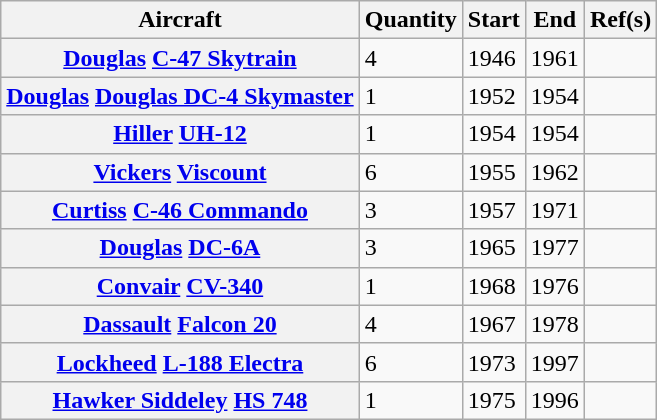<table class="wikitable plainrowheaders sortable">
<tr>
<th scope=col>Aircraft</th>
<th scope=col>Quantity</th>
<th scope=col>Start</th>
<th scope=col>End</th>
<th scope=col class=unsortable>Ref(s)</th>
</tr>
<tr>
<th scope=row><a href='#'>Douglas</a> <a href='#'>C-47 Skytrain</a></th>
<td>4</td>
<td>1946</td>
<td>1961</td>
<td align=center></td>
</tr>
<tr>
<th scope=row><a href='#'>Douglas</a> <a href='#'>Douglas DC-4 Skymaster</a></th>
<td>1</td>
<td>1952</td>
<td>1954</td>
<td align=center></td>
</tr>
<tr>
<th scope=row><a href='#'>Hiller</a> <a href='#'>UH-12</a></th>
<td>1</td>
<td>1954</td>
<td>1954</td>
<td align=center></td>
</tr>
<tr>
<th scope=row><a href='#'>Vickers</a> <a href='#'>Viscount</a></th>
<td>6</td>
<td>1955</td>
<td>1962</td>
<td align=center></td>
</tr>
<tr>
<th scope=row><a href='#'>Curtiss</a> <a href='#'>C-46 Commando</a></th>
<td>3</td>
<td>1957</td>
<td>1971</td>
<td align=center></td>
</tr>
<tr>
<th scope=row><a href='#'>Douglas</a> <a href='#'>DC-6A</a></th>
<td>3</td>
<td>1965</td>
<td>1977</td>
<td align=center></td>
</tr>
<tr>
<th scope=row><a href='#'>Convair</a> <a href='#'>CV-340</a></th>
<td>1</td>
<td>1968</td>
<td>1976</td>
<td align=center></td>
</tr>
<tr>
<th scope=row><a href='#'>Dassault</a> <a href='#'>Falcon 20</a></th>
<td>4</td>
<td>1967</td>
<td>1978</td>
<td align=center></td>
</tr>
<tr>
<th scope=row><a href='#'>Lockheed</a> <a href='#'>L-188 Electra</a></th>
<td>6</td>
<td>1973</td>
<td>1997</td>
<td align=center></td>
</tr>
<tr>
<th scope=row><a href='#'>Hawker Siddeley</a> <a href='#'>HS 748</a></th>
<td>1</td>
<td>1975</td>
<td>1996</td>
<td align=center></td>
</tr>
</table>
